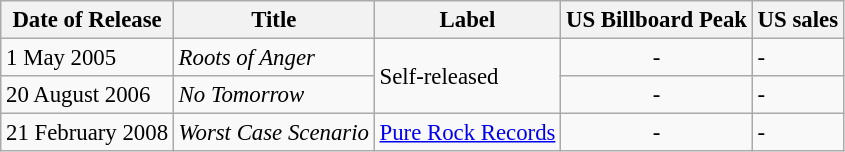<table class="wikitable" style="font-size:95%;">
<tr>
<th>Date of Release</th>
<th>Title</th>
<th>Label</th>
<th>US Billboard Peak</th>
<th>US sales</th>
</tr>
<tr>
<td>1 May 2005</td>
<td><em>Roots of Anger</em></td>
<td rowspan="2">Self-released</td>
<td align="center">-</td>
<td>-</td>
</tr>
<tr>
<td>20 August 2006</td>
<td><em>No Tomorrow</em></td>
<td align="center">-</td>
<td>-</td>
</tr>
<tr>
<td>21 February 2008</td>
<td><em>Worst Case Scenario</em></td>
<td><a href='#'>Pure Rock Records</a></td>
<td align="center">-</td>
<td>-</td>
</tr>
</table>
